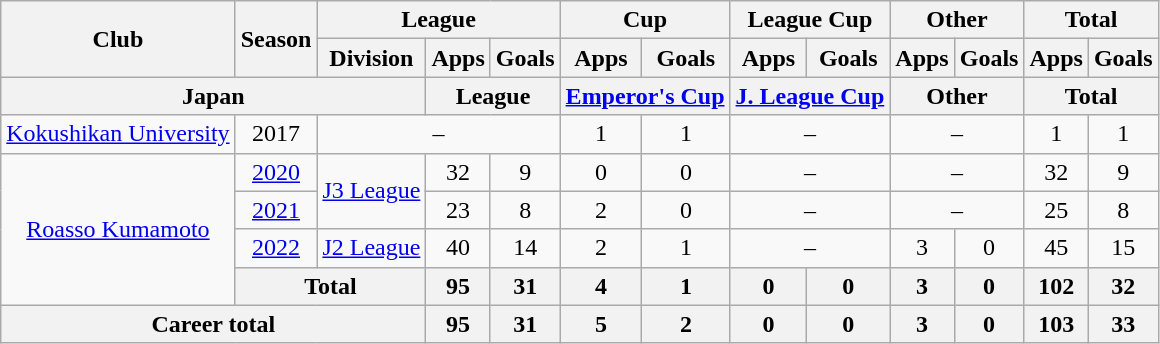<table class="wikitable" style="text-align:center">
<tr>
<th rowspan=2>Club</th>
<th rowspan=2>Season</th>
<th colspan=3>League</th>
<th colspan=2>Cup</th>
<th colspan=2>League Cup</th>
<th colspan=2>Other</th>
<th colspan=2>Total</th>
</tr>
<tr>
<th>Division</th>
<th>Apps</th>
<th>Goals</th>
<th>Apps</th>
<th>Goals</th>
<th>Apps</th>
<th>Goals</th>
<th>Apps</th>
<th>Goals</th>
<th>Apps</th>
<th>Goals</th>
</tr>
<tr>
<th colspan=3>Japan</th>
<th colspan=2>League</th>
<th colspan=2><a href='#'>Emperor's Cup</a></th>
<th colspan=2><a href='#'>J. League Cup</a></th>
<th colspan=2>Other</th>
<th colspan=2>Total</th>
</tr>
<tr>
<td><a href='#'>Kokushikan University</a></td>
<td>2017</td>
<td colspan="3">–</td>
<td>1</td>
<td>1</td>
<td colspan="2">–</td>
<td colspan="2">–</td>
<td>1</td>
<td>1</td>
</tr>
<tr>
<td rowspan="4"><a href='#'>Roasso Kumamoto</a></td>
<td><a href='#'>2020</a></td>
<td rowspan="2"><a href='#'>J3 League</a></td>
<td>32</td>
<td>9</td>
<td>0</td>
<td>0</td>
<td colspan="2">–</td>
<td colspan="2">–</td>
<td>32</td>
<td>9</td>
</tr>
<tr>
<td><a href='#'>2021</a></td>
<td>23</td>
<td>8</td>
<td>2</td>
<td>0</td>
<td colspan="2">–</td>
<td colspan="2">–</td>
<td>25</td>
<td>8</td>
</tr>
<tr>
<td><a href='#'>2022</a></td>
<td><a href='#'>J2 League</a></td>
<td>40</td>
<td>14</td>
<td>2</td>
<td>1</td>
<td colspan="2">–</td>
<td>3</td>
<td>0</td>
<td>45</td>
<td>15</td>
</tr>
<tr>
<th colspan=2>Total</th>
<th>95</th>
<th>31</th>
<th>4</th>
<th>1</th>
<th>0</th>
<th>0</th>
<th>3</th>
<th>0</th>
<th>102</th>
<th>32</th>
</tr>
<tr>
<th colspan=3>Career total</th>
<th>95</th>
<th>31</th>
<th>5</th>
<th>2</th>
<th>0</th>
<th>0</th>
<th>3</th>
<th>0</th>
<th>103</th>
<th>33</th>
</tr>
</table>
